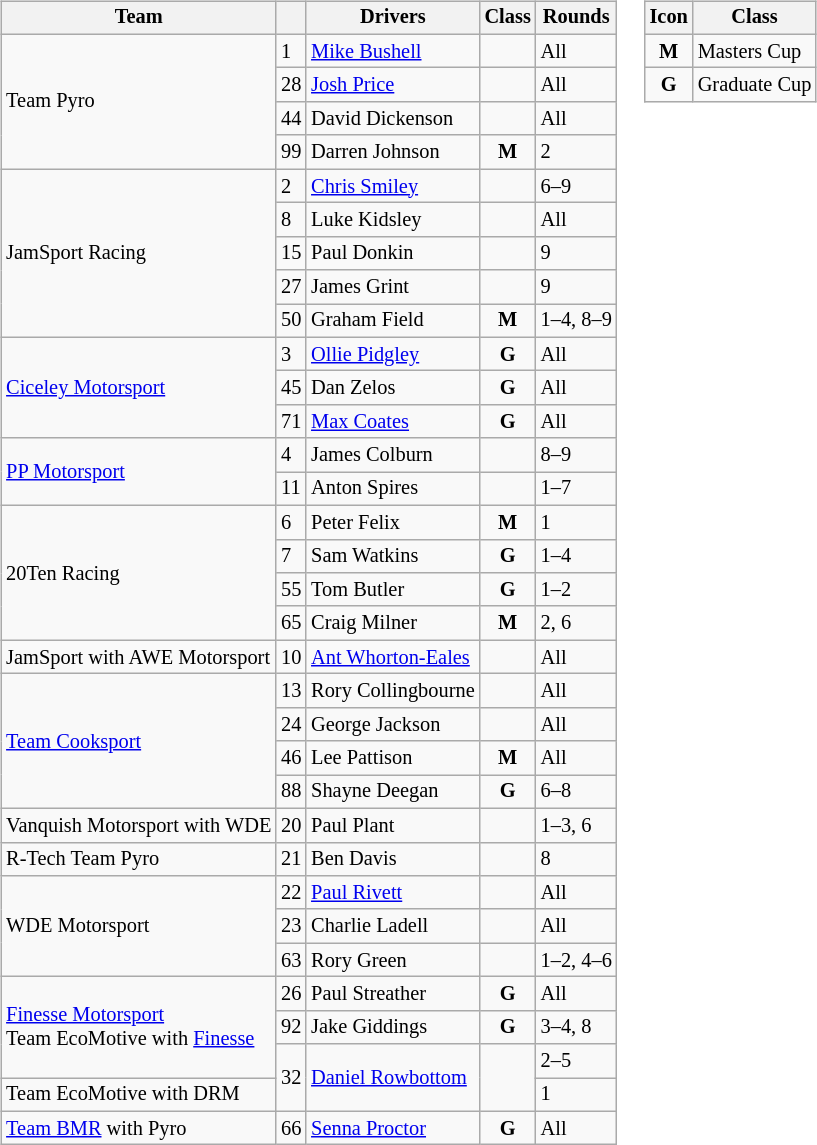<table>
<tr>
<td><br><table class="wikitable" style="font-size: 85%;">
<tr>
<th>Team</th>
<th></th>
<th>Drivers</th>
<th>Class</th>
<th>Rounds</th>
</tr>
<tr>
<td rowspan=4>Team Pyro</td>
<td>1</td>
<td> <a href='#'>Mike Bushell</a></td>
<td></td>
<td>All</td>
</tr>
<tr>
<td>28</td>
<td> <a href='#'>Josh Price</a></td>
<td></td>
<td>All</td>
</tr>
<tr>
<td>44</td>
<td> David Dickenson</td>
<td></td>
<td>All</td>
</tr>
<tr>
<td>99</td>
<td> Darren Johnson</td>
<td align="center"><strong><span>M</span></strong></td>
<td>2</td>
</tr>
<tr>
<td rowspan=5>JamSport Racing</td>
<td>2</td>
<td> <a href='#'>Chris Smiley</a></td>
<td></td>
<td>6–9</td>
</tr>
<tr>
<td>8</td>
<td> Luke Kidsley</td>
<td></td>
<td>All</td>
</tr>
<tr>
<td>15</td>
<td> Paul Donkin</td>
<td></td>
<td>9</td>
</tr>
<tr>
<td>27</td>
<td> James Grint</td>
<td></td>
<td>9</td>
</tr>
<tr>
<td>50</td>
<td> Graham Field</td>
<td align="center"><strong><span>M</span></strong></td>
<td>1–4, 8–9</td>
</tr>
<tr>
<td rowspan=3><a href='#'>Ciceley Motorsport</a></td>
<td>3</td>
<td> <a href='#'>Ollie Pidgley</a></td>
<td align="center"><strong><span>G</span></strong></td>
<td>All</td>
</tr>
<tr>
<td>45</td>
<td> Dan Zelos</td>
<td align="center"><strong><span>G</span></strong></td>
<td>All</td>
</tr>
<tr>
<td>71</td>
<td> <a href='#'>Max Coates</a></td>
<td align="center"><strong><span>G</span></strong></td>
<td>All</td>
</tr>
<tr>
<td rowspan=2><a href='#'>PP Motorsport</a></td>
<td>4</td>
<td> James Colburn</td>
<td></td>
<td>8–9</td>
</tr>
<tr>
<td>11</td>
<td> Anton Spires</td>
<td></td>
<td>1–7</td>
</tr>
<tr>
<td rowspan=4>20Ten Racing</td>
<td>6</td>
<td> Peter Felix</td>
<td align="center"><strong><span>M</span></strong></td>
<td>1</td>
</tr>
<tr>
<td>7</td>
<td> Sam Watkins</td>
<td align="center"><strong><span>G</span></strong></td>
<td>1–4</td>
</tr>
<tr>
<td>55</td>
<td> Tom Butler</td>
<td align="center"><strong><span>G</span></strong></td>
<td>1–2</td>
</tr>
<tr>
<td>65</td>
<td> Craig Milner</td>
<td align="center"><strong><span>M</span></strong></td>
<td>2, 6</td>
</tr>
<tr>
<td>JamSport with AWE Motorsport</td>
<td>10</td>
<td> <a href='#'>Ant Whorton-Eales</a></td>
<td></td>
<td>All</td>
</tr>
<tr>
<td rowspan=4><a href='#'>Team Cooksport</a></td>
<td>13</td>
<td> Rory Collingbourne</td>
<td></td>
<td>All</td>
</tr>
<tr>
<td>24</td>
<td> George Jackson</td>
<td></td>
<td>All</td>
</tr>
<tr>
<td>46</td>
<td> Lee Pattison</td>
<td align="center"><strong><span>M</span></strong></td>
<td>All</td>
</tr>
<tr>
<td>88</td>
<td> Shayne Deegan</td>
<td align="center"><strong><span>G</span></strong></td>
<td>6–8</td>
</tr>
<tr>
<td>Vanquish Motorsport with WDE</td>
<td>20</td>
<td> Paul Plant</td>
<td></td>
<td>1–3, 6</td>
</tr>
<tr>
<td>R-Tech Team Pyro</td>
<td>21</td>
<td> Ben Davis</td>
<td></td>
<td>8</td>
</tr>
<tr>
<td rowspan=3>WDE Motorsport</td>
<td>22</td>
<td> <a href='#'>Paul Rivett</a></td>
<td></td>
<td>All</td>
</tr>
<tr>
<td>23</td>
<td> Charlie Ladell</td>
<td align="center"></td>
<td>All</td>
</tr>
<tr>
<td>63</td>
<td> Rory Green</td>
<td></td>
<td>1–2, 4–6</td>
</tr>
<tr>
<td rowspan=3><a href='#'>Finesse Motorsport</a><br>Team EcoMotive with <a href='#'>Finesse</a></td>
<td>26</td>
<td> Paul Streather</td>
<td align="center"><strong><span>G</span></strong></td>
<td>All</td>
</tr>
<tr>
<td>92</td>
<td> Jake Giddings</td>
<td align="center"><strong><span>G</span></strong></td>
<td>3–4, 8</td>
</tr>
<tr>
<td rowspan=2>32</td>
<td rowspan=2> <a href='#'>Daniel Rowbottom</a></td>
<td rowspan=2></td>
<td>2–5</td>
</tr>
<tr>
<td>Team EcoMotive with DRM</td>
<td>1</td>
</tr>
<tr>
<td><a href='#'>Team BMR</a> with Pyro</td>
<td>66</td>
<td> <a href='#'>Senna Proctor</a></td>
<td align="center"><strong><span>G</span></strong></td>
<td>All</td>
</tr>
</table>
</td>
<td valign="top"><br><table class="wikitable" style="font-size: 85%;">
<tr>
<th>Icon</th>
<th>Class</th>
</tr>
<tr>
<td align="center"><strong><span>M</span></strong></td>
<td>Masters Cup</td>
</tr>
<tr>
<td align="center"><strong><span>G</span></strong></td>
<td>Graduate Cup</td>
</tr>
</table>
</td>
</tr>
</table>
